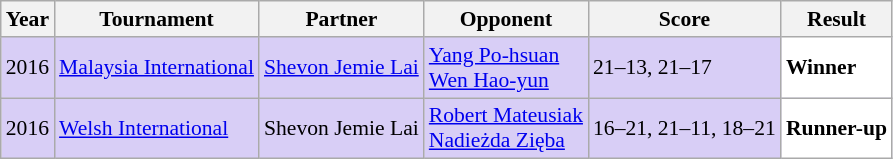<table class="sortable wikitable" style="font-size: 90%;">
<tr>
<th>Year</th>
<th>Tournament</th>
<th>Partner</th>
<th>Opponent</th>
<th>Score</th>
<th>Result</th>
</tr>
<tr style="background:#D8CEF6">
<td align="center">2016</td>
<td align="left"><a href='#'>Malaysia International</a></td>
<td align="left"> <a href='#'>Shevon Jemie Lai</a></td>
<td align="left"> <a href='#'>Yang Po-hsuan</a><br> <a href='#'>Wen Hao-yun</a></td>
<td align="left">21–13, 21–17</td>
<td style="text-align:left; background:white"> <strong>Winner</strong></td>
</tr>
<tr style="background:#D8CEF6">
<td align="center">2016</td>
<td align="left"><a href='#'>Welsh International</a></td>
<td align="left"> Shevon Jemie Lai</td>
<td align="left"> <a href='#'>Robert Mateusiak</a><br> <a href='#'>Nadieżda Zięba</a></td>
<td align="left">16–21, 21–11, 18–21</td>
<td style="text-align:left; background:white"> <strong>Runner-up</strong></td>
</tr>
</table>
